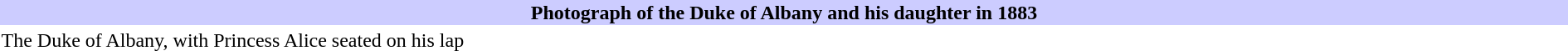<table class="toccolours collapsible collapsed" width="100%;" align="center">
<tr>
<th bgcolor=ccccff>Photograph of the Duke of Albany and his daughter in 1883</th>
</tr>
<tr>
<td> The Duke of Albany, with Princess Alice seated on his lap</td>
</tr>
</table>
